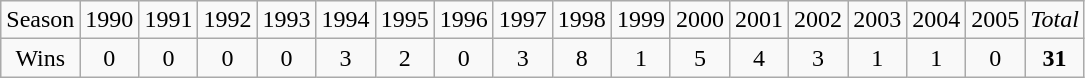<table class="wikitable sortable">
<tr>
<td>Season</td>
<td>1990</td>
<td>1991</td>
<td>1992</td>
<td>1993</td>
<td>1994</td>
<td>1995</td>
<td>1996</td>
<td>1997</td>
<td>1998</td>
<td>1999</td>
<td>2000</td>
<td>2001</td>
<td>2002</td>
<td>2003</td>
<td>2004</td>
<td>2005</td>
<td><em>Total</em></td>
</tr>
<tr align="center">
<td>Wins</td>
<td>0</td>
<td>0</td>
<td>0</td>
<td>0</td>
<td>3</td>
<td>2</td>
<td>0</td>
<td>3</td>
<td>8</td>
<td>1</td>
<td>5</td>
<td>4</td>
<td>3</td>
<td>1</td>
<td>1</td>
<td>0</td>
<td><strong>31</strong></td>
</tr>
</table>
